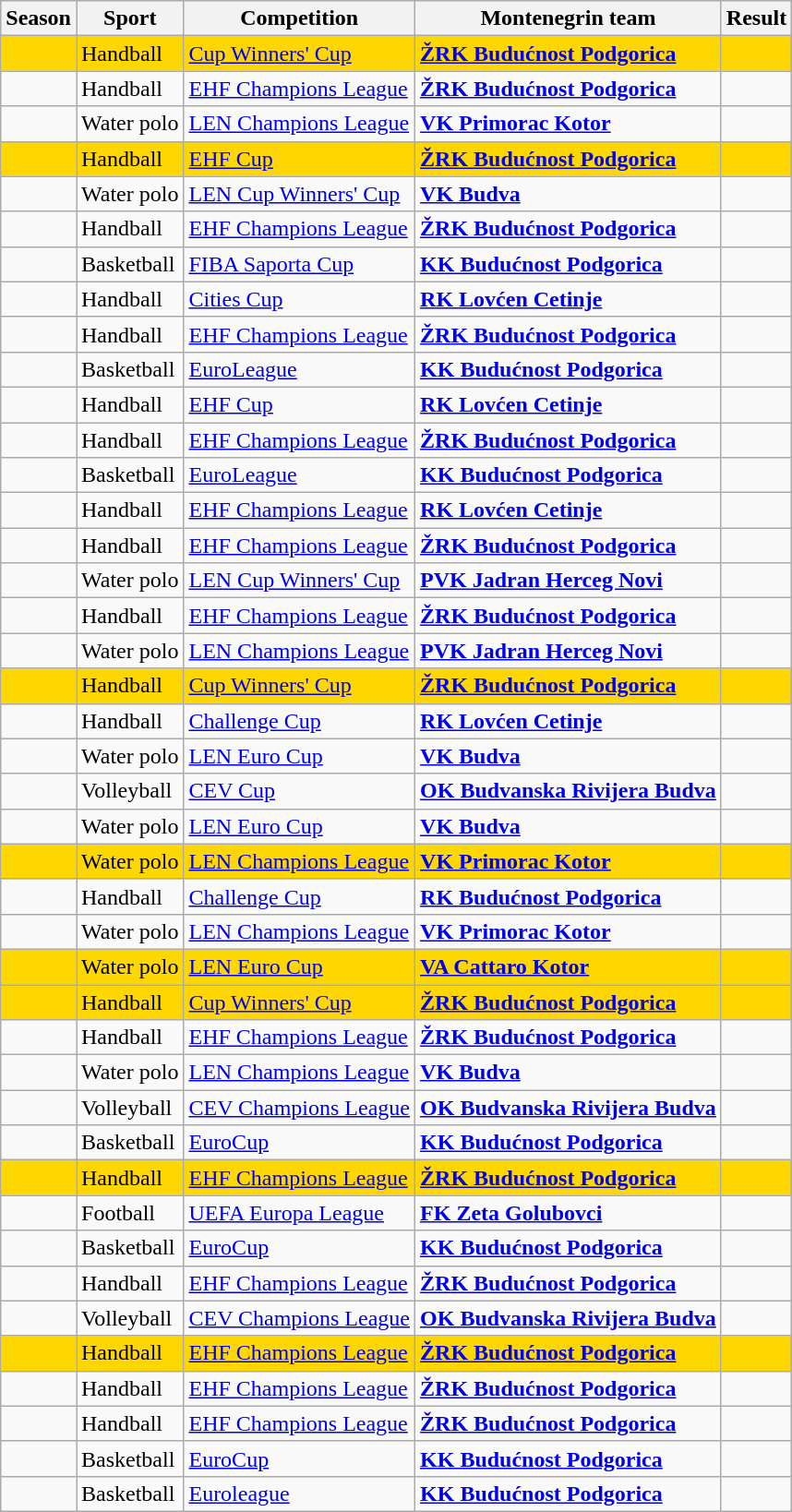<table class="wikitable">
<tr>
<th>Season</th>
<th>Sport</th>
<th>Competition</th>
<th>Montenegrin team</th>
<th>Result</th>
</tr>
<tr>
<td bgcolor=gold></td>
<td bgcolor=gold>Handball</td>
<td bgcolor=gold><a href='#'>Cup Winners' Cup</a></td>
<td bgcolor=gold><strong><a href='#'>ŽRK Budućnost Podgorica</a></strong></td>
<td bgcolor=gold></td>
</tr>
<tr>
<td></td>
<td>Handball</td>
<td><a href='#'>EHF Champions League</a></td>
<td><strong><a href='#'>ŽRK Budućnost Podgorica</a></strong></td>
<td></td>
</tr>
<tr>
<td></td>
<td>Water polo</td>
<td><a href='#'>LEN Champions League</a></td>
<td><strong><a href='#'>VK Primorac Kotor</a></strong></td>
<td></td>
</tr>
<tr>
<td bgcolor=gold></td>
<td bgcolor=gold>Handball</td>
<td bgcolor=gold><a href='#'>EHF Cup</a></td>
<td bgcolor=gold><strong><a href='#'>ŽRK Budućnost Podgorica</a></strong></td>
<td bgcolor=gold></td>
</tr>
<tr>
<td></td>
<td>Water polo</td>
<td><a href='#'>LEN Cup Winners' Cup</a></td>
<td><strong><a href='#'>VK Budva</a></strong></td>
<td></td>
</tr>
<tr>
<td></td>
<td>Handball</td>
<td><a href='#'>EHF Champions League</a></td>
<td><strong><a href='#'>ŽRK Budućnost Podgorica</a></strong></td>
<td></td>
</tr>
<tr>
<td></td>
<td>Basketball</td>
<td><a href='#'>FIBA Saporta Cup</a></td>
<td><strong><a href='#'>KK Budućnost Podgorica</a></strong></td>
<td></td>
</tr>
<tr>
<td></td>
<td>Handball</td>
<td><a href='#'>Cities Cup</a></td>
<td><strong><a href='#'>RK Lovćen Cetinje</a></strong></td>
<td></td>
</tr>
<tr>
<td></td>
<td>Handball</td>
<td><a href='#'>EHF Champions League</a></td>
<td><strong><a href='#'>ŽRK Budućnost Podgorica</a></strong></td>
<td></td>
</tr>
<tr>
<td></td>
<td>Basketball</td>
<td><a href='#'>EuroLeague</a></td>
<td><strong><a href='#'>KK Budućnost Podgorica</a></strong></td>
<td></td>
</tr>
<tr>
<td></td>
<td>Handball</td>
<td><a href='#'>EHF Cup</a></td>
<td><strong><a href='#'>RK Lovćen Cetinje</a></strong></td>
<td></td>
</tr>
<tr>
<td></td>
<td>Handball</td>
<td><a href='#'>EHF Champions League</a></td>
<td><strong><a href='#'>ŽRK Budućnost Podgorica</a></strong></td>
<td></td>
</tr>
<tr>
<td></td>
<td>Basketball</td>
<td><a href='#'>EuroLeague</a></td>
<td><strong><a href='#'>KK Budućnost Podgorica</a></strong></td>
<td></td>
</tr>
<tr>
<td></td>
<td>Handball</td>
<td><a href='#'>EHF Champions League</a></td>
<td><strong><a href='#'>RK Lovćen Cetinje</a></strong></td>
<td></td>
</tr>
<tr>
<td></td>
<td>Handball</td>
<td><a href='#'>EHF Champions League</a></td>
<td><strong><a href='#'>ŽRK Budućnost Podgorica</a></strong></td>
<td></td>
</tr>
<tr>
<td></td>
<td>Water polo</td>
<td><a href='#'>LEN Cup Winners' Cup</a></td>
<td><strong><a href='#'>PVK Jadran Herceg Novi</a></strong></td>
<td></td>
</tr>
<tr>
<td></td>
<td>Handball</td>
<td><a href='#'>EHF Champions League</a></td>
<td><strong><a href='#'>ŽRK Budućnost Podgorica</a></strong></td>
<td></td>
</tr>
<tr>
<td></td>
<td>Water polo</td>
<td><a href='#'>LEN Champions League</a></td>
<td><strong><a href='#'>PVK Jadran Herceg Novi</a></strong></td>
<td></td>
</tr>
<tr>
<td bgcolor=gold></td>
<td bgcolor=gold>Handball</td>
<td bgcolor=gold><a href='#'>Cup Winners' Cup</a></td>
<td bgcolor=gold><strong><a href='#'>ŽRK Budućnost Podgorica</a></strong></td>
<td bgcolor=gold></td>
</tr>
<tr>
<td></td>
<td>Handball</td>
<td><a href='#'>Challenge Cup</a></td>
<td><strong><a href='#'>RK Lovćen Cetinje</a></strong></td>
<td></td>
</tr>
<tr>
<td></td>
<td>Water polo</td>
<td><a href='#'>LEN Euro Cup</a></td>
<td><strong><a href='#'>VK Budva</a></strong></td>
<td></td>
</tr>
<tr>
<td></td>
<td>Volleyball</td>
<td><a href='#'>CEV Cup</a></td>
<td><strong><a href='#'>OK Budvanska Rivijera Budva</a></strong></td>
<td></td>
</tr>
<tr>
<td></td>
<td>Water polo</td>
<td><a href='#'>LEN Euro Cup</a></td>
<td><strong><a href='#'>VK Budva</a></strong></td>
<td></td>
</tr>
<tr>
<td bgcolor=gold></td>
<td bgcolor=gold>Water polo</td>
<td bgcolor=gold><a href='#'>LEN Champions League</a></td>
<td bgcolor=gold><strong><a href='#'>VK Primorac Kotor</a></strong></td>
<td bgcolor=gold></td>
</tr>
<tr>
<td></td>
<td>Handball</td>
<td><a href='#'>Challenge Cup</a></td>
<td><strong><a href='#'>RK Budućnost Podgorica</a></strong></td>
<td></td>
</tr>
<tr>
<td></td>
<td>Water polo</td>
<td><a href='#'>LEN Champions League</a></td>
<td><strong><a href='#'>VK Primorac Kotor</a></strong></td>
<td></td>
</tr>
<tr>
<td bgcolor=gold></td>
<td bgcolor=gold>Water polo</td>
<td bgcolor=gold><a href='#'>LEN Euro Cup</a></td>
<td bgcolor=gold><strong><a href='#'>VA Cattaro Kotor</a></strong></td>
<td bgcolor=gold></td>
</tr>
<tr>
<td bgcolor=gold></td>
<td bgcolor=gold>Handball</td>
<td bgcolor=gold><a href='#'>Cup Winners' Cup</a></td>
<td bgcolor=gold><strong><a href='#'>ŽRK Budućnost Podgorica</a></strong></td>
<td bgcolor=gold></td>
</tr>
<tr>
<td></td>
<td>Handball</td>
<td><a href='#'>EHF Champions League</a></td>
<td><strong><a href='#'>ŽRK Budućnost Podgorica</a></strong></td>
<td></td>
</tr>
<tr>
<td></td>
<td>Water polo</td>
<td><a href='#'>LEN Champions League</a></td>
<td><strong><a href='#'>VK Budva</a></strong></td>
<td></td>
</tr>
<tr>
<td></td>
<td>Volleyball</td>
<td><a href='#'>CEV Champions League</a></td>
<td><strong><a href='#'>OK Budvanska Rivijera Budva</a></strong></td>
<td></td>
</tr>
<tr>
<td></td>
<td>Basketball</td>
<td><a href='#'>EuroCup</a></td>
<td><strong><a href='#'>KK Budućnost Podgorica</a></strong></td>
<td></td>
</tr>
<tr>
<td bgcolor=gold></td>
<td bgcolor=gold>Handball</td>
<td bgcolor=gold><a href='#'>EHF Champions League</a></td>
<td bgcolor=gold><strong><a href='#'>ŽRK Budućnost Podgorica</a></strong></td>
<td bgcolor=gold></td>
</tr>
<tr>
<td></td>
<td>Football</td>
<td><a href='#'>UEFA Europa League</a></td>
<td><strong><a href='#'>FK Zeta Golubovci</a></strong></td>
<td></td>
</tr>
<tr>
<td></td>
<td>Basketball</td>
<td><a href='#'>EuroCup</a></td>
<td><strong><a href='#'>KK Budućnost Podgorica</a></strong></td>
<td></td>
</tr>
<tr>
<td></td>
<td>Handball</td>
<td><a href='#'>EHF Champions League</a></td>
<td><strong><a href='#'>ŽRK Budućnost Podgorica</a></strong></td>
<td></td>
</tr>
<tr>
<td></td>
<td>Volleyball</td>
<td><a href='#'>CEV Champions League</a></td>
<td><strong><a href='#'>OK Budvanska Rivijera Budva</a></strong></td>
<td></td>
</tr>
<tr>
<td bgcolor=gold></td>
<td bgcolor=gold>Handball</td>
<td bgcolor=gold><a href='#'>EHF Champions League</a></td>
<td bgcolor=gold><strong><a href='#'>ŽRK Budućnost Podgorica</a></strong></td>
<td bgcolor=gold></td>
</tr>
<tr>
<td></td>
<td>Handball</td>
<td><a href='#'>EHF Champions League</a></td>
<td><strong><a href='#'>ŽRK Budućnost Podgorica</a></strong></td>
<td></td>
</tr>
<tr>
<td></td>
<td>Handball</td>
<td><a href='#'>EHF Champions League</a></td>
<td><strong><a href='#'>ŽRK Budućnost Podgorica</a></strong></td>
<td></td>
</tr>
<tr>
<td></td>
<td>Basketball</td>
<td><a href='#'>EuroCup</a></td>
<td><strong><a href='#'>KK Budućnost Podgorica</a></strong></td>
<td></td>
</tr>
<tr>
<td></td>
<td>Basketball</td>
<td><a href='#'>Euroleague</a></td>
<td><strong><a href='#'>KK Budućnost Podgorica</a></strong></td>
<td></td>
</tr>
</table>
